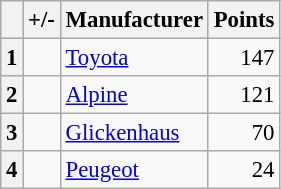<table class="wikitable" style="font-size:95%;">
<tr>
<th scope="col"></th>
<th scope="col">+/-</th>
<th scope="col">Manufacturer</th>
<th scope="col">Points</th>
</tr>
<tr>
<th align="center">1</th>
<td align="left"></td>
<td> <a href='#'>Toyota</a></td>
<td align="right">147</td>
</tr>
<tr>
<th align="center">2</th>
<td align="left"></td>
<td> <a href='#'>Alpine</a></td>
<td align="right">121</td>
</tr>
<tr>
<th align="center">3</th>
<td align="left"></td>
<td> <a href='#'>Glickenhaus</a></td>
<td align="right">70</td>
</tr>
<tr>
<th align="center">4</th>
<td align="left"></td>
<td> <a href='#'>Peugeot</a></td>
<td align="right">24</td>
</tr>
</table>
